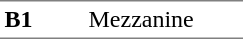<table border=0 cellspacing=0 cellpadding=3>
<tr>
<td style="border-bottom:solid 1px gray;border-top:solid 1px gray;" width=50 valign=top><strong>B1</strong></td>
<td style="border-top:solid 1px gray;border-bottom:solid 1px gray;" width=100 valign=top>Mezzanine</td>
</tr>
</table>
